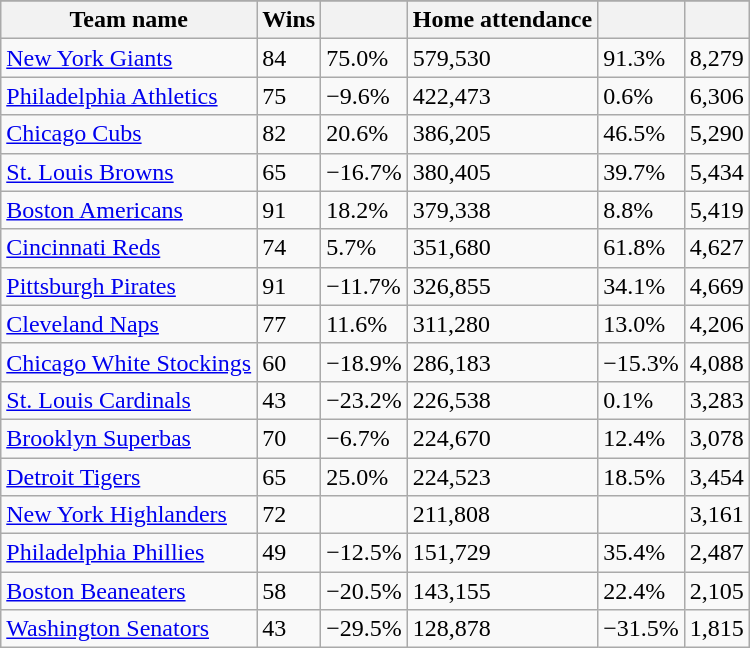<table class="wikitable sortable">
<tr style="text-align:center; font-size:larger;">
</tr>
<tr>
<th>Team name</th>
<th>Wins</th>
<th></th>
<th>Home attendance</th>
<th></th>
<th></th>
</tr>
<tr>
<td><a href='#'>New York Giants</a></td>
<td>84</td>
<td>75.0%</td>
<td>579,530</td>
<td>91.3%</td>
<td>8,279</td>
</tr>
<tr>
<td><a href='#'>Philadelphia Athletics</a></td>
<td>75</td>
<td>−9.6%</td>
<td>422,473</td>
<td>0.6%</td>
<td>6,306</td>
</tr>
<tr>
<td><a href='#'>Chicago Cubs</a></td>
<td>82</td>
<td>20.6%</td>
<td>386,205</td>
<td>46.5%</td>
<td>5,290</td>
</tr>
<tr>
<td><a href='#'>St. Louis Browns</a></td>
<td>65</td>
<td>−16.7%</td>
<td>380,405</td>
<td>39.7%</td>
<td>5,434</td>
</tr>
<tr>
<td><a href='#'>Boston Americans</a></td>
<td>91</td>
<td>18.2%</td>
<td>379,338</td>
<td>8.8%</td>
<td>5,419</td>
</tr>
<tr>
<td><a href='#'>Cincinnati Reds</a></td>
<td>74</td>
<td>5.7%</td>
<td>351,680</td>
<td>61.8%</td>
<td>4,627</td>
</tr>
<tr>
<td><a href='#'>Pittsburgh Pirates</a></td>
<td>91</td>
<td>−11.7%</td>
<td>326,855</td>
<td>34.1%</td>
<td>4,669</td>
</tr>
<tr>
<td><a href='#'>Cleveland Naps</a></td>
<td>77</td>
<td>11.6%</td>
<td>311,280</td>
<td>13.0%</td>
<td>4,206</td>
</tr>
<tr>
<td><a href='#'>Chicago White Stockings</a></td>
<td>60</td>
<td>−18.9%</td>
<td>286,183</td>
<td>−15.3%</td>
<td>4,088</td>
</tr>
<tr>
<td><a href='#'>St. Louis Cardinals</a></td>
<td>43</td>
<td>−23.2%</td>
<td>226,538</td>
<td>0.1%</td>
<td>3,283</td>
</tr>
<tr>
<td><a href='#'>Brooklyn Superbas</a></td>
<td>70</td>
<td>−6.7%</td>
<td>224,670</td>
<td>12.4%</td>
<td>3,078</td>
</tr>
<tr>
<td><a href='#'>Detroit Tigers</a></td>
<td>65</td>
<td>25.0%</td>
<td>224,523</td>
<td>18.5%</td>
<td>3,454</td>
</tr>
<tr>
<td><a href='#'>New York Highlanders</a></td>
<td>72</td>
<td></td>
<td>211,808</td>
<td></td>
<td>3,161</td>
</tr>
<tr>
<td><a href='#'>Philadelphia Phillies</a></td>
<td>49</td>
<td>−12.5%</td>
<td>151,729</td>
<td>35.4%</td>
<td>2,487</td>
</tr>
<tr>
<td><a href='#'>Boston Beaneaters</a></td>
<td>58</td>
<td>−20.5%</td>
<td>143,155</td>
<td>22.4%</td>
<td>2,105</td>
</tr>
<tr>
<td><a href='#'>Washington Senators</a></td>
<td>43</td>
<td>−29.5%</td>
<td>128,878</td>
<td>−31.5%</td>
<td>1,815</td>
</tr>
</table>
